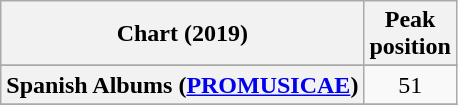<table class="wikitable sortable plainrowheaders" style="text-align:center">
<tr>
<th scope="col">Chart (2019)</th>
<th scope="col">Peak<br>position</th>
</tr>
<tr>
</tr>
<tr>
</tr>
<tr>
</tr>
<tr>
</tr>
<tr>
</tr>
<tr>
</tr>
<tr>
<th scope="row">Spanish Albums (<a href='#'>PROMUSICAE</a>)</th>
<td>51</td>
</tr>
<tr>
</tr>
</table>
